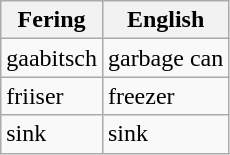<table class="wikitable">
<tr>
<th>Fering</th>
<th>English</th>
</tr>
<tr>
<td>gaabitsch</td>
<td>garbage can</td>
</tr>
<tr>
<td>friiser</td>
<td>freezer</td>
</tr>
<tr>
<td>sink</td>
<td>sink</td>
</tr>
</table>
